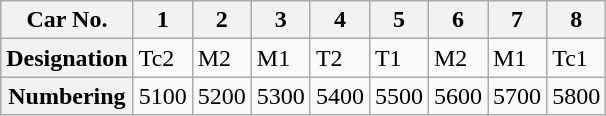<table class="wikitable">
<tr>
<th>Car No.</th>
<th>1</th>
<th>2</th>
<th>3</th>
<th>4</th>
<th>5</th>
<th>6</th>
<th>7</th>
<th>8</th>
</tr>
<tr>
<th>Designation</th>
<td>Tc2</td>
<td>M2</td>
<td>M1</td>
<td>T2</td>
<td>T1</td>
<td>M2</td>
<td>M1</td>
<td>Tc1</td>
</tr>
<tr>
<th>Numbering</th>
<td>5100</td>
<td>5200</td>
<td>5300</td>
<td>5400</td>
<td>5500</td>
<td>5600</td>
<td>5700</td>
<td>5800</td>
</tr>
</table>
